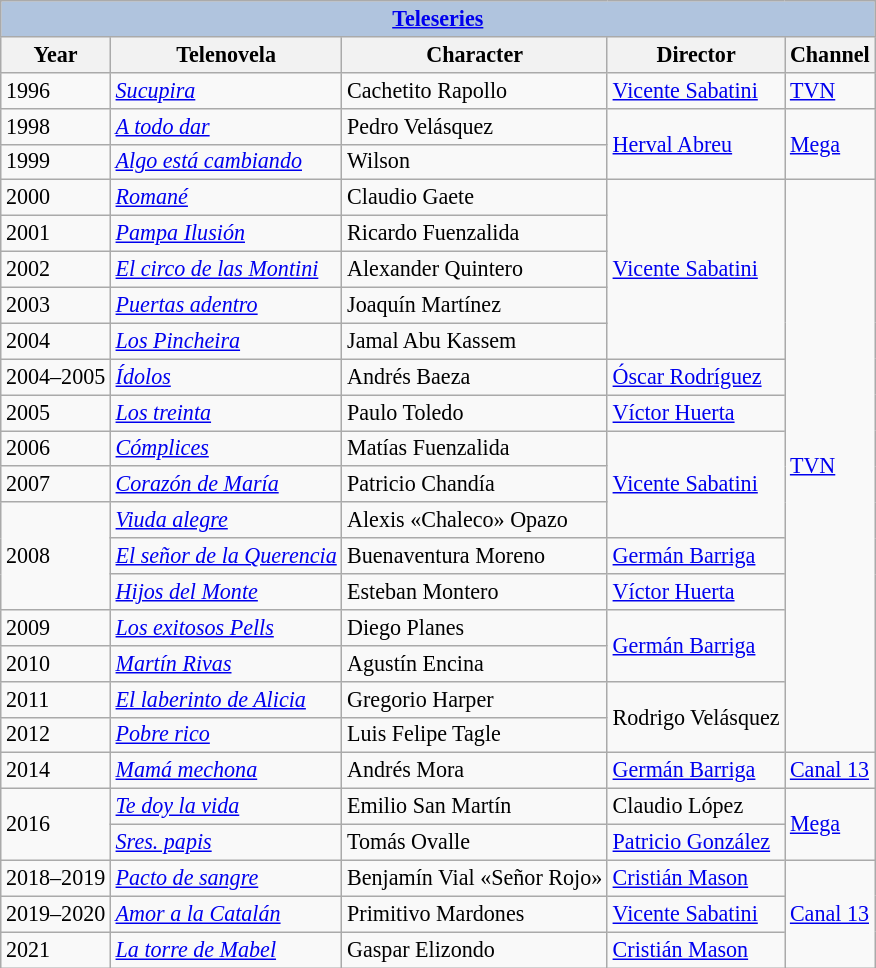<table class="wikitable" style="font-size: 92%;">
<tr>
<th colspan="6" style="background: LightSteelBlue;"><a href='#'>Teleseries</a></th>
</tr>
<tr>
<th>Year</th>
<th>Telenovela</th>
<th>Character</th>
<th>Director</th>
<th>Channel</th>
</tr>
<tr>
<td>1996</td>
<td><em><a href='#'>Sucupira</a></em></td>
<td>Cachetito Rapollo</td>
<td><a href='#'>Vicente Sabatini</a></td>
<td><a href='#'>TVN</a></td>
</tr>
<tr>
<td>1998</td>
<td><em><a href='#'>A todo dar</a></em></td>
<td>Pedro Velásquez</td>
<td rowspan="2"><a href='#'>Herval Abreu</a></td>
<td rowspan="2"><a href='#'>Mega</a></td>
</tr>
<tr>
<td>1999</td>
<td><em><a href='#'>Algo está cambiando</a></em></td>
<td>Wilson</td>
</tr>
<tr>
<td>2000</td>
<td><em><a href='#'>Romané</a></em></td>
<td>Claudio Gaete</td>
<td rowspan="5"><a href='#'>Vicente Sabatini</a></td>
<td rowspan="16"><a href='#'>TVN</a></td>
</tr>
<tr>
<td>2001</td>
<td><em><a href='#'>Pampa Ilusión</a></em></td>
<td>Ricardo Fuenzalida</td>
</tr>
<tr>
<td>2002</td>
<td><em><a href='#'>El circo de las Montini</a></em></td>
<td>Alexander Quintero</td>
</tr>
<tr>
<td>2003</td>
<td><em><a href='#'>Puertas adentro</a></em></td>
<td>Joaquín Martínez</td>
</tr>
<tr>
<td>2004</td>
<td><em><a href='#'>Los Pincheira</a></em></td>
<td>Jamal Abu Kassem</td>
</tr>
<tr>
<td>2004–2005</td>
<td><em><a href='#'>Ídolos</a></em></td>
<td>Andrés Baeza</td>
<td><a href='#'>Óscar Rodríguez</a></td>
</tr>
<tr>
<td>2005</td>
<td><em><a href='#'>Los treinta</a></em></td>
<td>Paulo Toledo</td>
<td><a href='#'>Víctor Huerta</a></td>
</tr>
<tr>
<td>2006</td>
<td><em><a href='#'>Cómplices</a></em></td>
<td>Matías Fuenzalida</td>
<td rowspan="3"><a href='#'>Vicente Sabatini</a></td>
</tr>
<tr>
<td>2007</td>
<td><em><a href='#'>Corazón de María</a></em></td>
<td>Patricio Chandía</td>
</tr>
<tr>
<td rowspan="3">2008</td>
<td><em><a href='#'>Viuda alegre</a></em></td>
<td>Alexis «Chaleco» Opazo</td>
</tr>
<tr>
<td><em><a href='#'>El señor de la Querencia</a></em></td>
<td>Buenaventura Moreno</td>
<td><a href='#'>Germán Barriga</a></td>
</tr>
<tr>
<td><em><a href='#'>Hijos del Monte</a></em></td>
<td>Esteban Montero</td>
<td><a href='#'>Víctor Huerta</a></td>
</tr>
<tr>
<td>2009</td>
<td><em><a href='#'>Los exitosos Pells</a></em></td>
<td>Diego Planes</td>
<td rowspan="2"><a href='#'>Germán Barriga</a></td>
</tr>
<tr>
<td>2010</td>
<td><em><a href='#'>Martín Rivas</a></em></td>
<td>Agustín Encina</td>
</tr>
<tr>
<td>2011</td>
<td><em><a href='#'>El laberinto de Alicia</a></em></td>
<td>Gregorio Harper</td>
<td rowspan="2">Rodrigo Velásquez</td>
</tr>
<tr>
<td>2012</td>
<td><em><a href='#'>Pobre rico</a></em></td>
<td>Luis Felipe Tagle</td>
</tr>
<tr>
<td>2014</td>
<td><em><a href='#'>Mamá mechona</a></em></td>
<td>Andrés Mora</td>
<td><a href='#'>Germán Barriga</a></td>
<td><a href='#'>Canal 13</a></td>
</tr>
<tr>
<td rowspan="2">2016</td>
<td><em><a href='#'>Te doy la vida</a></em></td>
<td>Emilio San Martín</td>
<td>Claudio López</td>
<td rowspan="2"><a href='#'>Mega</a></td>
</tr>
<tr>
<td><em><a href='#'>Sres. papis</a></em></td>
<td>Tomás Ovalle</td>
<td><a href='#'>Patricio González</a></td>
</tr>
<tr>
<td>2018–2019</td>
<td><em><a href='#'>Pacto de sangre</a></em></td>
<td>Benjamín Vial «Señor Rojo»</td>
<td><a href='#'>Cristián Mason</a></td>
<td rowspan="3"><a href='#'>Canal 13</a></td>
</tr>
<tr>
<td>2019–2020</td>
<td><em><a href='#'>Amor a la Catalán</a></em></td>
<td>Primitivo Mardones</td>
<td><a href='#'>Vicente Sabatini</a></td>
</tr>
<tr>
<td>2021</td>
<td><em><a href='#'>La torre de Mabel</a></em></td>
<td>Gaspar Elizondo</td>
<td><a href='#'>Cristián Mason</a></td>
</tr>
</table>
